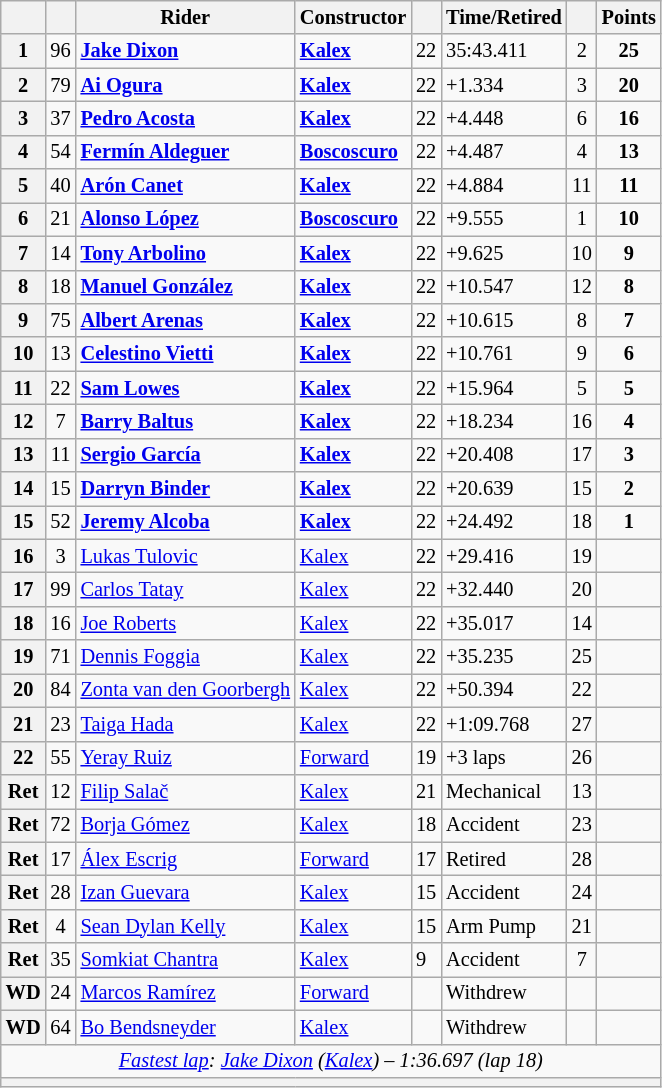<table class="wikitable sortable" style="font-size: 85%;">
<tr>
<th scope="col"></th>
<th scope="col"></th>
<th scope="col">Rider</th>
<th scope="col">Constructor</th>
<th scope="col" class="unsortable"></th>
<th scope="col" class="unsortable">Time/Retired</th>
<th scope="col"></th>
<th scope="col">Points</th>
</tr>
<tr>
<th scope="row">1</th>
<td align="center">96</td>
<td data-sort-value="dix"> <strong><a href='#'>Jake Dixon</a></strong></td>
<td><strong><a href='#'>Kalex</a></strong></td>
<td>22</td>
<td>35:43.411</td>
<td align="center">2</td>
<td align="center"><strong>25</strong></td>
</tr>
<tr>
<th scope="row">2</th>
<td align="center">79</td>
<td data-sort-value="ogu"> <strong><a href='#'>Ai Ogura</a></strong></td>
<td><strong><a href='#'>Kalex</a></strong></td>
<td>22</td>
<td>+1.334</td>
<td align="center">3</td>
<td align="center"><strong>20</strong></td>
</tr>
<tr>
<th scope="row">3</th>
<td align="center">37</td>
<td data-sort-value="aco"> <strong><a href='#'>Pedro Acosta</a></strong></td>
<td><strong><a href='#'>Kalex</a></strong></td>
<td>22</td>
<td>+4.448</td>
<td align="center">6</td>
<td align="center"><strong>16</strong></td>
</tr>
<tr>
<th scope="row">4</th>
<td align="center">54</td>
<td data-sort-value="ald"> <strong><a href='#'>Fermín Aldeguer</a></strong></td>
<td><strong><a href='#'>Boscoscuro</a></strong></td>
<td>22</td>
<td>+4.487</td>
<td align="center">4</td>
<td align="center"><strong>13</strong></td>
</tr>
<tr>
<th scope="row">5</th>
<td align="center">40</td>
<td data-sort-value="can"> <strong><a href='#'>Arón Canet</a></strong></td>
<td><strong><a href='#'>Kalex</a></strong></td>
<td>22</td>
<td>+4.884</td>
<td align="center">11</td>
<td align="center"><strong>11</strong></td>
</tr>
<tr>
<th scope="row">6</th>
<td align="center">21</td>
<td data-sort-value="lop"> <strong><a href='#'>Alonso López</a></strong></td>
<td><strong><a href='#'>Boscoscuro</a></strong></td>
<td>22</td>
<td>+9.555</td>
<td align="center">1</td>
<td align="center"><strong>10</strong></td>
</tr>
<tr>
<th scope="row">7</th>
<td align="center">14</td>
<td data-sort-value="arb"> <strong><a href='#'>Tony Arbolino</a></strong></td>
<td><strong><a href='#'>Kalex</a></strong></td>
<td>22</td>
<td>+9.625</td>
<td align="center">10</td>
<td align="center"><strong>9</strong></td>
</tr>
<tr>
<th scope="row">8</th>
<td align="center">18</td>
<td data-sort-value="gon"> <strong><a href='#'>Manuel González</a></strong></td>
<td><strong><a href='#'>Kalex</a></strong></td>
<td>22</td>
<td>+10.547</td>
<td align="center">12</td>
<td align="center"><strong>8</strong></td>
</tr>
<tr>
<th scope="row">9</th>
<td align="center">75</td>
<td data-sort-value="are"> <strong><a href='#'>Albert Arenas</a></strong></td>
<td><strong><a href='#'>Kalex</a></strong></td>
<td>22</td>
<td>+10.615</td>
<td align="center">8</td>
<td align="center"><strong>7</strong></td>
</tr>
<tr>
<th scope="row">10</th>
<td align="center">13</td>
<td data-sort-value="vie"> <strong><a href='#'>Celestino Vietti</a></strong></td>
<td><strong><a href='#'>Kalex</a></strong></td>
<td>22</td>
<td>+10.761</td>
<td align="center">9</td>
<td align="center"><strong>6</strong></td>
</tr>
<tr>
<th scope="row">11</th>
<td align="center">22</td>
<td data-sort-value="low"> <strong><a href='#'>Sam Lowes</a></strong></td>
<td><strong><a href='#'>Kalex</a></strong></td>
<td>22</td>
<td>+15.964</td>
<td align="center">5</td>
<td align="center"><strong>5</strong></td>
</tr>
<tr>
<th scope="row">12</th>
<td align="center">7</td>
<td data-sort-value="bal"> <strong><a href='#'>Barry Baltus</a></strong></td>
<td><strong><a href='#'>Kalex</a></strong></td>
<td>22</td>
<td>+18.234</td>
<td align="center">16</td>
<td align="center"><strong>4</strong></td>
</tr>
<tr>
<th scope="row">13</th>
<td align="center">11</td>
<td data-sort-value="gar"> <strong><a href='#'>Sergio García</a></strong></td>
<td><strong><a href='#'>Kalex</a></strong></td>
<td>22</td>
<td>+20.408</td>
<td align="center">17</td>
<td align="center"><strong>3</strong></td>
</tr>
<tr>
<th scope="row">14</th>
<td align="center">15</td>
<td data-sort-value="bin"> <strong><a href='#'>Darryn Binder</a></strong></td>
<td><strong><a href='#'>Kalex</a></strong></td>
<td>22</td>
<td>+20.639</td>
<td align="center">15</td>
<td align="center"><strong>2</strong></td>
</tr>
<tr>
<th scope="row">15</th>
<td align="center">52</td>
<td data-sort-value="alc"> <strong><a href='#'>Jeremy Alcoba</a></strong></td>
<td><strong><a href='#'>Kalex</a></strong></td>
<td>22</td>
<td>+24.492</td>
<td align="center">18</td>
<td align="center"><strong>1</strong></td>
</tr>
<tr>
<th scope="row">16</th>
<td align="center">3</td>
<td data-sort-value="tul"> <a href='#'>Lukas Tulovic</a></td>
<td><a href='#'>Kalex</a></td>
<td>22</td>
<td>+29.416</td>
<td align="center">19</td>
<td></td>
</tr>
<tr>
<th scope="row">17</th>
<td align="center">99</td>
<td data-sort-value="tat"> <a href='#'>Carlos Tatay</a></td>
<td><a href='#'>Kalex</a></td>
<td>22</td>
<td>+32.440</td>
<td align="center">20</td>
<td></td>
</tr>
<tr>
<th scope="row">18</th>
<td align="center">16</td>
<td data-sort-value="rob"> <a href='#'>Joe Roberts</a></td>
<td><a href='#'>Kalex</a></td>
<td>22</td>
<td>+35.017</td>
<td align="center">14</td>
<td></td>
</tr>
<tr>
<th scope="row">19</th>
<td align="center">71</td>
<td data-sort-value="fog"> <a href='#'>Dennis Foggia</a></td>
<td><a href='#'>Kalex</a></td>
<td>22</td>
<td>+35.235</td>
<td align="center">25</td>
<td></td>
</tr>
<tr>
<th scope="row">20</th>
<td align="center">84</td>
<td data-sort-value="goo"> <a href='#'>Zonta van den Goorbergh</a></td>
<td><a href='#'>Kalex</a></td>
<td>22</td>
<td>+50.394</td>
<td align="center">22</td>
<td></td>
</tr>
<tr>
<th scope="row">21</th>
<td align="center">23</td>
<td data-sort-value="had"> <a href='#'>Taiga Hada</a></td>
<td><a href='#'>Kalex</a></td>
<td>22</td>
<td>+1:09.768</td>
<td align="center">27</td>
<td></td>
</tr>
<tr>
<th scope="row">22</th>
<td align="center">55</td>
<td data-sort-value="rui"> <a href='#'>Yeray Ruiz</a></td>
<td><a href='#'>Forward</a></td>
<td>19</td>
<td>+3 laps</td>
<td align="center">26</td>
<td></td>
</tr>
<tr>
<th scope="row">Ret</th>
<td align="center">12</td>
<td data-sort-value="sal"> <a href='#'>Filip Salač</a></td>
<td><a href='#'>Kalex</a></td>
<td>21</td>
<td>Mechanical</td>
<td align="center">13</td>
<td></td>
</tr>
<tr>
<th scope="row">Ret</th>
<td align="center">72</td>
<td data-sort-value="gom"> <a href='#'>Borja Gómez</a></td>
<td><a href='#'>Kalex</a></td>
<td>18</td>
<td>Accident</td>
<td align="center">23</td>
<td></td>
</tr>
<tr>
<th scope="row">Ret</th>
<td align="center">17</td>
<td data-sort-value="esc"> <a href='#'>Álex Escrig</a></td>
<td><a href='#'>Forward</a></td>
<td>17</td>
<td>Retired</td>
<td align="center">28</td>
<td></td>
</tr>
<tr>
<th scope="row">Ret</th>
<td align="center">28</td>
<td data-sort-value="gue"> <a href='#'>Izan Guevara</a></td>
<td><a href='#'>Kalex</a></td>
<td>15</td>
<td>Accident</td>
<td align="center">24</td>
<td></td>
</tr>
<tr>
<th scope="row">Ret</th>
<td align="center">4</td>
<td data-sort-value="kel"> <a href='#'>Sean Dylan Kelly</a></td>
<td><a href='#'>Kalex</a></td>
<td>15</td>
<td>Arm Pump</td>
<td align="center">21</td>
<td></td>
</tr>
<tr>
<th scope="row">Ret</th>
<td align="center">35</td>
<td data-sort-value="cha"> <a href='#'>Somkiat Chantra</a></td>
<td><a href='#'>Kalex</a></td>
<td>9</td>
<td>Accident</td>
<td align="center">7</td>
<td></td>
</tr>
<tr>
<th scope="row">WD</th>
<td align="center">24</td>
<td data-sort-value="ram"> <a href='#'>Marcos Ramírez</a></td>
<td><a href='#'>Forward</a></td>
<td></td>
<td>Withdrew</td>
<td></td>
<td></td>
</tr>
<tr>
<th scope="row">WD</th>
<td align="center">64</td>
<td data-sort-value="ben"> <a href='#'>Bo Bendsneyder</a></td>
<td><a href='#'>Kalex</a></td>
<td></td>
<td>Withdrew</td>
<td></td>
<td></td>
</tr>
<tr class="sortbottom">
<td colspan="8" style="text-align:center"><em><a href='#'>Fastest lap</a>:  <a href='#'>Jake Dixon</a> (<a href='#'>Kalex</a>) – 1:36.697 (lap 18)</em></td>
</tr>
<tr>
<th colspan=8></th>
</tr>
</table>
